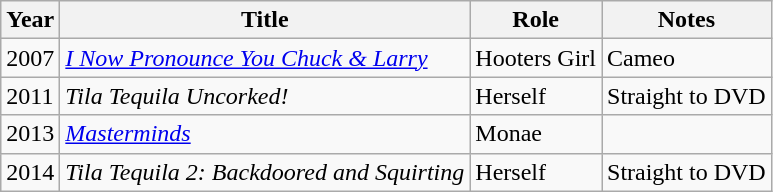<table class="wikitable sortable">
<tr>
<th>Year</th>
<th>Title</th>
<th>Role</th>
<th class="unsortable">Notes</th>
</tr>
<tr>
<td>2007</td>
<td><em><a href='#'>I Now Pronounce You Chuck & Larry</a></em></td>
<td>Hooters Girl</td>
<td>Cameo</td>
</tr>
<tr>
<td>2011</td>
<td><em>Tila Tequila Uncorked!</em></td>
<td>Herself</td>
<td>Straight to DVD</td>
</tr>
<tr>
<td>2013</td>
<td><em><a href='#'>Masterminds</a></em></td>
<td>Monae</td>
<td></td>
</tr>
<tr>
<td>2014</td>
<td><em>Tila Tequila 2: Backdoored and Squirting</em></td>
<td>Herself</td>
<td>Straight to DVD</td>
</tr>
</table>
